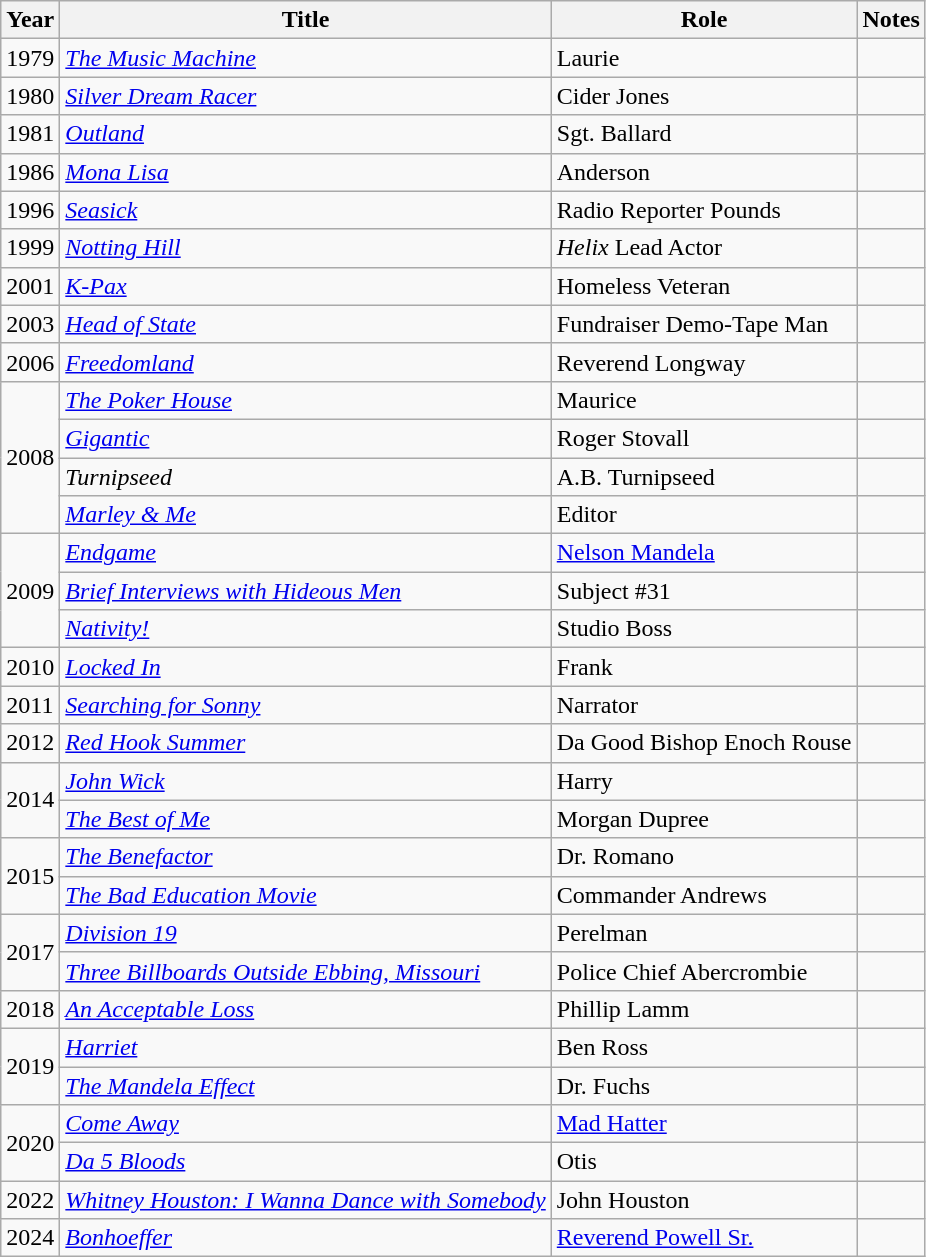<table class = "wikitable sortable">
<tr>
<th>Year</th>
<th>Title</th>
<th>Role</th>
<th class="unsortable">Notes</th>
</tr>
<tr>
<td>1979</td>
<td><em><a href='#'>The Music Machine</a></em></td>
<td>Laurie</td>
<td></td>
</tr>
<tr>
<td>1980</td>
<td><em><a href='#'>Silver Dream Racer</a></em></td>
<td>Cider Jones</td>
<td></td>
</tr>
<tr>
<td>1981</td>
<td><em><a href='#'>Outland</a></em></td>
<td>Sgt. Ballard</td>
<td></td>
</tr>
<tr>
<td>1986</td>
<td><em><a href='#'>Mona Lisa</a></em></td>
<td>Anderson</td>
<td></td>
</tr>
<tr>
<td>1996</td>
<td><em><a href='#'>Seasick</a></em></td>
<td>Radio Reporter Pounds</td>
<td></td>
</tr>
<tr>
<td>1999</td>
<td><em><a href='#'>Notting Hill</a></em></td>
<td><em>Helix</em> Lead Actor</td>
<td></td>
</tr>
<tr>
<td>2001</td>
<td><em><a href='#'>K-Pax</a></em></td>
<td>Homeless Veteran</td>
<td></td>
</tr>
<tr>
<td>2003</td>
<td><em><a href='#'>Head of State</a></em></td>
<td>Fundraiser Demo-Tape Man</td>
<td></td>
</tr>
<tr>
<td>2006</td>
<td><em><a href='#'>Freedomland</a></em></td>
<td>Reverend Longway</td>
<td></td>
</tr>
<tr>
<td rowspan="4">2008</td>
<td><em><a href='#'>The Poker House</a></em></td>
<td>Maurice</td>
<td></td>
</tr>
<tr>
<td><em><a href='#'>Gigantic</a></em></td>
<td>Roger Stovall</td>
<td></td>
</tr>
<tr>
<td><em>Turnipseed</em></td>
<td>A.B. Turnipseed</td>
<td></td>
</tr>
<tr>
<td><em><a href='#'>Marley & Me</a></em></td>
<td>Editor</td>
<td></td>
</tr>
<tr>
<td rowspan="3">2009</td>
<td><em><a href='#'>Endgame</a></em></td>
<td><a href='#'>Nelson Mandela</a></td>
<td></td>
</tr>
<tr>
<td><em><a href='#'>Brief Interviews with Hideous Men</a></em></td>
<td>Subject #31</td>
<td></td>
</tr>
<tr>
<td><em><a href='#'>Nativity!</a></em></td>
<td>Studio Boss</td>
<td></td>
</tr>
<tr>
<td>2010</td>
<td><em><a href='#'>Locked In</a></em></td>
<td>Frank</td>
<td></td>
</tr>
<tr>
<td>2011</td>
<td><em><a href='#'>Searching for Sonny</a></em></td>
<td>Narrator</td>
<td></td>
</tr>
<tr>
<td>2012</td>
<td><em><a href='#'>Red Hook Summer</a></em></td>
<td>Da Good Bishop Enoch Rouse</td>
<td></td>
</tr>
<tr>
<td rowspan="2">2014</td>
<td><em><a href='#'>John Wick</a></em></td>
<td>Harry</td>
<td></td>
</tr>
<tr>
<td><em><a href='#'>The Best of Me</a></em></td>
<td>Morgan Dupree</td>
<td></td>
</tr>
<tr>
<td rowspan="2">2015</td>
<td><em><a href='#'>The Benefactor</a></em></td>
<td>Dr. Romano</td>
<td></td>
</tr>
<tr>
<td><em><a href='#'>The Bad Education Movie</a></em></td>
<td>Commander Andrews</td>
<td></td>
</tr>
<tr>
<td rowspan="2">2017</td>
<td><em><a href='#'>Division 19</a></em></td>
<td>Perelman</td>
<td></td>
</tr>
<tr>
<td><em><a href='#'>Three Billboards Outside Ebbing, Missouri</a></em></td>
<td>Police Chief Abercrombie</td>
<td></td>
</tr>
<tr>
<td>2018</td>
<td><em><a href='#'>An Acceptable Loss</a></em></td>
<td>Phillip Lamm</td>
<td></td>
</tr>
<tr>
<td rowspan="2">2019</td>
<td><em><a href='#'>Harriet</a></em></td>
<td>Ben Ross</td>
<td></td>
</tr>
<tr>
<td><em><a href='#'>The Mandela Effect</a></em></td>
<td>Dr. Fuchs</td>
<td></td>
</tr>
<tr>
<td rowspan="2">2020</td>
<td><em><a href='#'>Come Away</a></em></td>
<td><a href='#'>Mad Hatter</a></td>
<td></td>
</tr>
<tr>
<td><em><a href='#'>Da 5 Bloods</a></em></td>
<td>Otis</td>
<td></td>
</tr>
<tr>
<td>2022</td>
<td><em><a href='#'>Whitney Houston: I Wanna Dance with Somebody</a></em></td>
<td>John Houston</td>
<td></td>
</tr>
<tr>
<td>2024</td>
<td><em><a href='#'>Bonhoeffer</a></em></td>
<td><a href='#'>Reverend Powell Sr.</a></td>
<td></td>
</tr>
</table>
